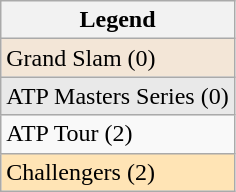<table class="wikitable">
<tr>
<th>Legend</th>
</tr>
<tr bgcolor="#f3e6d7">
<td>Grand Slam (0)</td>
</tr>
<tr bgcolor="#e9e9e9">
<td>ATP Masters Series (0)</td>
</tr>
<tr>
<td>ATP Tour (2)</td>
</tr>
<tr bgcolor="moccasin">
<td>Challengers (2)</td>
</tr>
</table>
